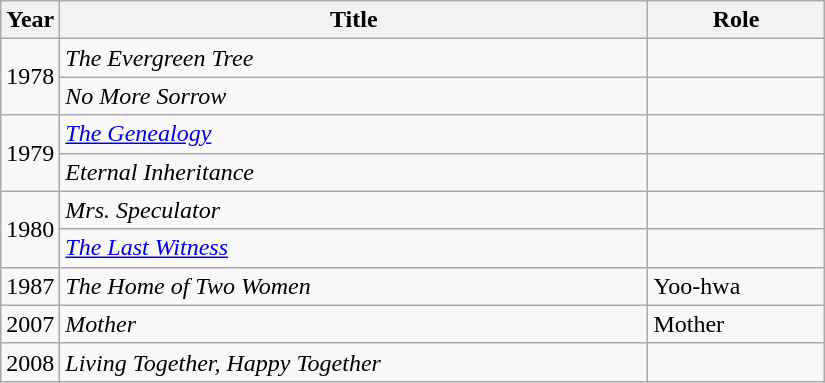<table class="wikitable" style="width:550px">
<tr>
<th width=10>Year</th>
<th>Title</th>
<th>Role</th>
</tr>
<tr>
<td rowspan=2>1978</td>
<td><em>The Evergreen Tree</em></td>
<td></td>
</tr>
<tr>
<td><em>No More Sorrow</em></td>
<td></td>
</tr>
<tr>
<td rowspan=2>1979</td>
<td><em><a href='#'>The Genealogy</a></em></td>
<td></td>
</tr>
<tr>
<td><em>Eternal Inheritance</em></td>
<td></td>
</tr>
<tr>
<td rowspan=2>1980</td>
<td><em>Mrs. Speculator</em></td>
<td></td>
</tr>
<tr>
<td><em><a href='#'>The Last Witness</a></em></td>
<td></td>
</tr>
<tr>
<td>1987</td>
<td><em>The Home of Two Women</em></td>
<td>Yoo-hwa</td>
</tr>
<tr>
<td>2007</td>
<td><em>Mother</em></td>
<td>Mother</td>
</tr>
<tr>
<td>2008</td>
<td><em>Living Together, Happy Together</em></td>
<td></td>
</tr>
</table>
